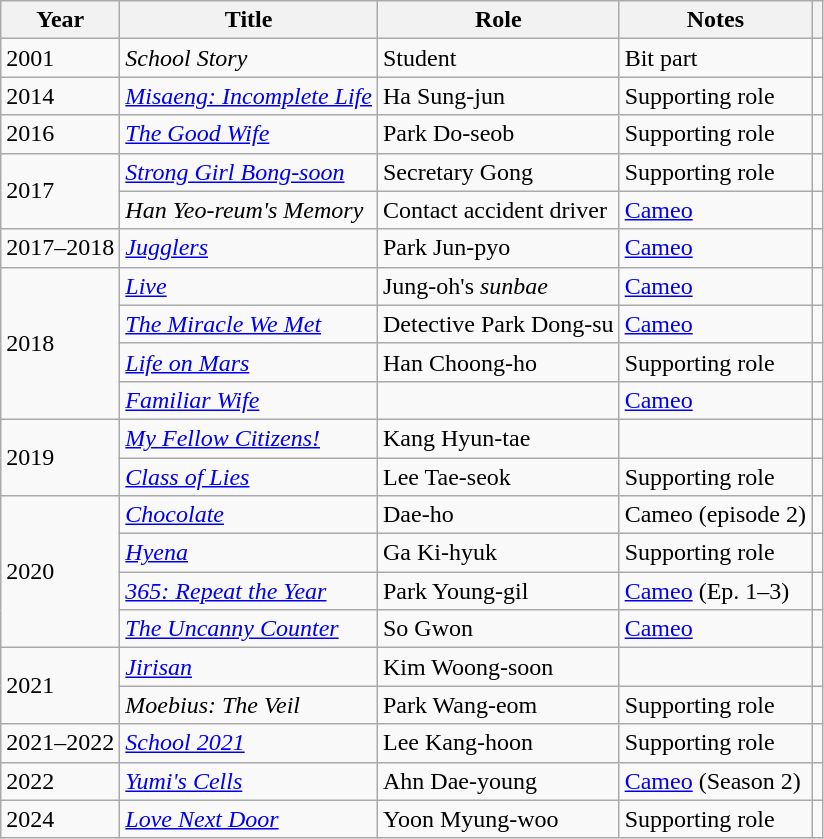<table class="wikitable sortable">
<tr>
<th>Year</th>
<th>Title</th>
<th>Role</th>
<th>Notes</th>
<th class="unsortable"></th>
</tr>
<tr>
<td>2001</td>
<td><em>School Story</em></td>
<td>Student</td>
<td>Bit part</td>
<td></td>
</tr>
<tr>
<td>2014</td>
<td><em><a href='#'>Misaeng: Incomplete Life</a></em></td>
<td>Ha Sung-jun</td>
<td>Supporting role</td>
<td></td>
</tr>
<tr>
<td>2016</td>
<td><em><a href='#'>The Good Wife</a></em></td>
<td>Park Do-seob</td>
<td>Supporting role</td>
<td></td>
</tr>
<tr>
<td rowspan=2>2017</td>
<td><em><a href='#'>Strong Girl Bong-soon</a></em></td>
<td>Secretary Gong</td>
<td>Supporting role</td>
<td></td>
</tr>
<tr>
<td><em>Han Yeo-reum's Memory</em></td>
<td>Contact accident driver</td>
<td><a href='#'>Cameo</a></td>
<td></td>
</tr>
<tr>
<td>2017–2018</td>
<td><em><a href='#'>Jugglers</a></em></td>
<td>Park Jun-pyo</td>
<td><a href='#'>Cameo</a></td>
<td></td>
</tr>
<tr>
<td rowspan=4>2018</td>
<td><em><a href='#'>Live</a></em></td>
<td>Jung-oh's <em>sunbae</em></td>
<td><a href='#'>Cameo</a></td>
<td></td>
</tr>
<tr>
<td><em><a href='#'>The Miracle We Met</a></em></td>
<td>Detective Park Dong-su</td>
<td><a href='#'>Cameo</a></td>
<td></td>
</tr>
<tr>
<td><em><a href='#'>Life on Mars</a></em></td>
<td>Han Choong-ho</td>
<td>Supporting role</td>
<td></td>
</tr>
<tr>
<td><em><a href='#'>Familiar Wife</a></em></td>
<td></td>
<td><a href='#'>Cameo</a></td>
<td></td>
</tr>
<tr>
<td rowspan=2>2019</td>
<td><em><a href='#'>My Fellow Citizens!</a></em></td>
<td>Kang Hyun-tae</td>
<td></td>
<td></td>
</tr>
<tr>
<td><em><a href='#'>Class of Lies</a></em></td>
<td>Lee Tae-seok</td>
<td>Supporting role</td>
<td></td>
</tr>
<tr>
<td rowspan="4">2020</td>
<td><em><a href='#'>Chocolate</a></em></td>
<td>Dae-ho</td>
<td>Cameo (episode 2)</td>
<td></td>
</tr>
<tr>
<td><em><a href='#'>Hyena</a></em></td>
<td>Ga Ki-hyuk</td>
<td>Supporting role</td>
<td></td>
</tr>
<tr>
<td><em><a href='#'>365: Repeat the Year</a></em></td>
<td>Park Young-gil</td>
<td><a href='#'>Cameo</a> (Ep. 1–3)</td>
<td></td>
</tr>
<tr>
<td><em><a href='#'>The Uncanny Counter</a></em></td>
<td>So Gwon</td>
<td><a href='#'>Cameo</a></td>
<td></td>
</tr>
<tr>
<td rowspan="2">2021</td>
<td><em><a href='#'>Jirisan</a></em></td>
<td>Kim Woong-soon</td>
<td></td>
<td></td>
</tr>
<tr>
<td><em>Moebius: The Veil</em></td>
<td>Park Wang-eom</td>
<td>Supporting role</td>
<td></td>
</tr>
<tr>
<td>2021–2022</td>
<td><em><a href='#'>School 2021</a></em></td>
<td>Lee Kang-hoon</td>
<td>Supporting role</td>
<td></td>
</tr>
<tr>
<td>2022</td>
<td><em><a href='#'>Yumi's Cells</a></em></td>
<td>Ahn Dae-young</td>
<td><a href='#'>Cameo</a> (Season 2)</td>
<td></td>
</tr>
<tr>
<td>2024</td>
<td><em><a href='#'>Love Next Door</a></em></td>
<td>Yoon Myung-woo</td>
<td>Supporting role</td>
<td></td>
</tr>
</table>
